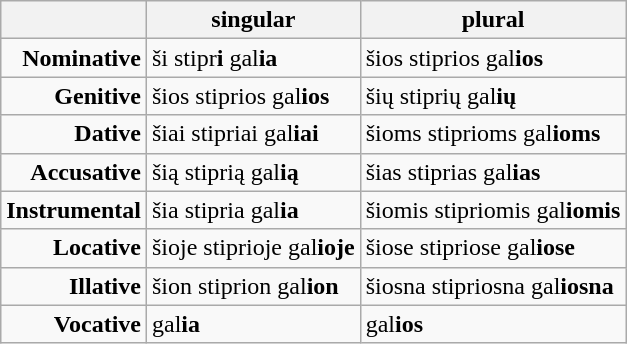<table class="wikitable">
<tr>
<th> </th>
<th>singular</th>
<th>plural</th>
</tr>
<tr>
<td align="right"><strong>Nominative</strong></td>
<td>ši stipr<strong>i</strong> gal<strong>ia</strong></td>
<td>šios stiprios gal<strong>ios</strong></td>
</tr>
<tr>
<td align="right"><strong>Genitive</strong></td>
<td>šios stiprios gal<strong>ios</strong></td>
<td>šių stiprių gal<strong>ių</strong></td>
</tr>
<tr>
<td align="right"><strong>Dative</strong></td>
<td>šiai stipriai gal<strong>iai</strong></td>
<td>šioms stiprioms gal<strong>ioms</strong></td>
</tr>
<tr>
<td align="right"><strong>Accusative</strong></td>
<td>šią stiprią gal<strong>ią</strong></td>
<td>šias stiprias gal<strong>ias</strong></td>
</tr>
<tr>
<td align="right"><strong>Instrumental</strong></td>
<td>šia stipria gal<strong>ia</strong></td>
<td>šiomis stipriomis gal<strong>iomis</strong></td>
</tr>
<tr>
<td align="right"><strong>Locative</strong></td>
<td>šioje stiprioje gal<strong>ioje</strong></td>
<td>šiose stipriose gal<strong>iose</strong></td>
</tr>
<tr>
<td align="right"><strong>Illative</strong></td>
<td>šion   stiprion   gal<strong>ion</strong></td>
<td>šiosna stipriosna gal<strong>iosna</strong></td>
</tr>
<tr>
<td align="right"><strong>Vocative</strong></td>
<td>gal<strong>ia</strong></td>
<td>gal<strong>ios</strong></td>
</tr>
</table>
